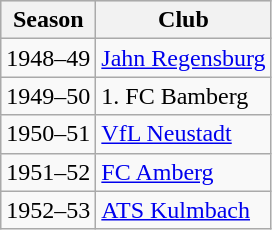<table class="wikitable">
<tr align="center" bgcolor="#dfdfdf">
<th>Season</th>
<th>Club</th>
</tr>
<tr>
<td>1948–49</td>
<td><a href='#'>Jahn Regensburg</a></td>
</tr>
<tr>
<td>1949–50</td>
<td>1. FC Bamberg</td>
</tr>
<tr>
<td>1950–51</td>
<td><a href='#'>VfL Neustadt</a></td>
</tr>
<tr>
<td>1951–52</td>
<td><a href='#'>FC Amberg</a></td>
</tr>
<tr>
<td>1952–53</td>
<td><a href='#'>ATS Kulmbach</a></td>
</tr>
</table>
